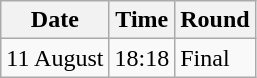<table class="wikitable">
<tr>
<th>Date</th>
<th>Time</th>
<th>Round</th>
</tr>
<tr>
<td>11 August</td>
<td>18:18</td>
<td>Final</td>
</tr>
</table>
